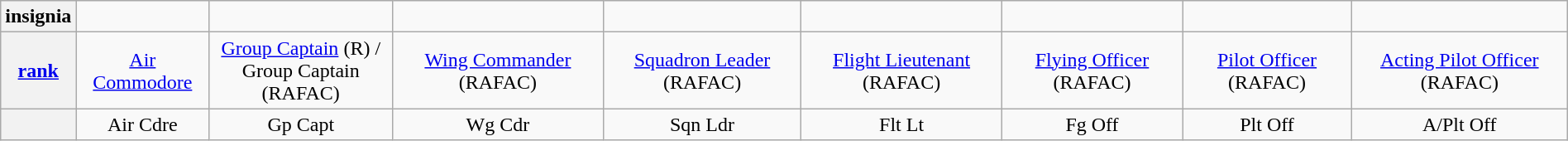<table class=wikitable style="margin:1em auto; align:center">
<tr align=center>
<th>insignia</th>
<td></td>
<td></td>
<td></td>
<td></td>
<td></td>
<td></td>
<td></td>
<td></td>
</tr>
<tr align=center>
<th><a href='#'>rank</a></th>
<td><a href='#'>Air Commodore</a></td>
<td><a href='#'>Group Captain</a> (R) /<br>Group Captain (RAFAC)</td>
<td><a href='#'>Wing Commander</a> (RAFAC)</td>
<td><a href='#'>Squadron Leader</a> (RAFAC)</td>
<td><a href='#'>Flight Lieutenant</a> (RAFAC)</td>
<td><a href='#'>Flying Officer</a> (RAFAC)</td>
<td><a href='#'>Pilot Officer</a> (RAFAC)</td>
<td><a href='#'>Acting Pilot Officer</a> (RAFAC)</td>
</tr>
<tr align=center>
<th></th>
<td>Air Cdre</td>
<td>Gp Capt</td>
<td>Wg Cdr</td>
<td>Sqn Ldr</td>
<td>Flt Lt</td>
<td>Fg Off</td>
<td>Plt Off</td>
<td>A/Plt Off</td>
</tr>
</table>
